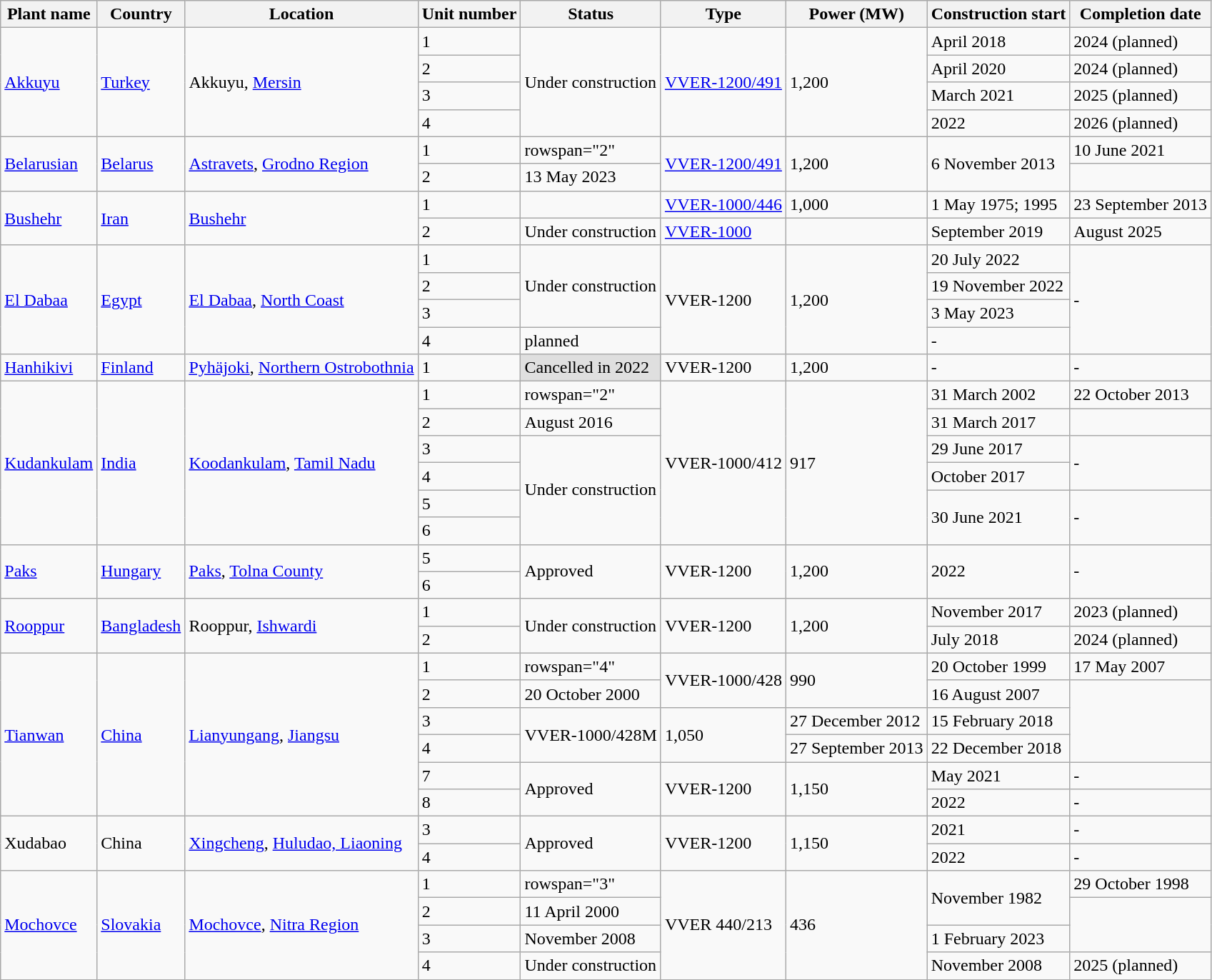<table class="wikitable">
<tr>
<th>Plant name</th>
<th>Country</th>
<th>Location</th>
<th>Unit number</th>
<th>Status</th>
<th>Type</th>
<th>Power (MW)</th>
<th>Construction start</th>
<th>Completion date</th>
</tr>
<tr>
<td rowspan="4"><a href='#'>Akkuyu</a></td>
<td rowspan="4"><a href='#'>Turkey</a></td>
<td rowspan="4">Akkuyu, <a href='#'>Mersin</a></td>
<td>1</td>
<td rowspan="4">Under construction</td>
<td rowspan="4"><a href='#'>VVER-1200/491</a></td>
<td rowspan="4">1,200</td>
<td>April 2018</td>
<td>2024 (planned)</td>
</tr>
<tr>
<td>2</td>
<td>April 2020</td>
<td>2024 (planned)</td>
</tr>
<tr>
<td>3</td>
<td>March 2021</td>
<td>2025 (planned)</td>
</tr>
<tr>
<td>4</td>
<td>2022 </td>
<td>2026 (planned)</td>
</tr>
<tr>
<td rowspan="2"><a href='#'>Belarusian</a></td>
<td rowspan="2"><a href='#'>Belarus</a></td>
<td rowspan="2"><a href='#'>Astravets</a>, <a href='#'>Grodno Region</a></td>
<td>1</td>
<td>rowspan="2" </td>
<td rowspan="2"><a href='#'>VVER-1200/491</a></td>
<td rowspan="2">1,200</td>
<td rowspan="2">6 November 2013</td>
<td>10 June 2021 </td>
</tr>
<tr>
<td>2</td>
<td>13 May 2023</td>
</tr>
<tr>
<td rowspan="2"><a href='#'>Bushehr</a></td>
<td rowspan="2"><a href='#'>Iran</a></td>
<td rowspan="2"><a href='#'>Bushehr</a></td>
<td>1</td>
<td></td>
<td><a href='#'>VVER-1000/446</a></td>
<td>1,000</td>
<td>1 May 1975; 1995</td>
<td>23 September 2013</td>
</tr>
<tr>
<td>2</td>
<td>Under construction</td>
<td><a href='#'>VVER-1000</a></td>
<td></td>
<td>September 2019</td>
<td>August 2025</td>
</tr>
<tr>
<td rowspan="4"><a href='#'>El Dabaa</a></td>
<td rowspan="4"><a href='#'>Egypt</a></td>
<td rowspan="4"><a href='#'>El Dabaa</a>, <a href='#'>North Coast</a></td>
<td>1</td>
<td rowspan="3">Under construction</td>
<td rowspan="4">VVER-1200</td>
<td rowspan="4">1,200</td>
<td>20 July 2022</td>
<td rowspan="4">-</td>
</tr>
<tr>
<td>2</td>
<td>19 November 2022</td>
</tr>
<tr>
<td>3</td>
<td>3 May 2023</td>
</tr>
<tr>
<td>4</td>
<td>planned</td>
<td>-</td>
</tr>
<tr>
<td><a href='#'>Hanhikivi</a></td>
<td><a href='#'>Finland</a></td>
<td><a href='#'>Pyhäjoki</a>, <a href='#'>Northern Ostrobothnia</a></td>
<td>1</td>
<td style="background:#dfdfdf;">Cancelled in 2022</td>
<td>VVER-1200</td>
<td>1,200</td>
<td>-</td>
<td>-</td>
</tr>
<tr>
<td rowspan="6"><a href='#'>Kudankulam</a></td>
<td rowspan="6"><a href='#'>India</a></td>
<td rowspan="6"><a href='#'>Koodankulam</a>, <a href='#'>Tamil Nadu</a></td>
<td>1</td>
<td>rowspan="2" </td>
<td rowspan="6">VVER-1000/412</td>
<td rowspan="6">917</td>
<td>31 March 2002</td>
<td>22 October 2013</td>
</tr>
<tr>
<td>2</td>
<td>August 2016</td>
<td>31 March 2017</td>
</tr>
<tr>
<td>3</td>
<td rowspan="4">Under construction</td>
<td>29 June 2017</td>
<td rowspan="2">-</td>
</tr>
<tr>
<td>4</td>
<td>October 2017</td>
</tr>
<tr>
<td>5</td>
<td rowspan="2">30 June 2021</td>
<td rowspan="2">-</td>
</tr>
<tr>
<td>6</td>
</tr>
<tr>
<td rowspan="2"><a href='#'>Paks</a></td>
<td rowspan="2"><a href='#'>Hungary</a></td>
<td rowspan="2"><a href='#'>Paks</a>, <a href='#'>Tolna County</a></td>
<td>5</td>
<td rowspan="2">Approved</td>
<td rowspan="2">VVER-1200</td>
<td rowspan="2">1,200</td>
<td rowspan="2">2022</td>
<td rowspan="2">-</td>
</tr>
<tr>
<td>6</td>
</tr>
<tr>
<td rowspan="2"><a href='#'>Rooppur</a></td>
<td rowspan="2"><a href='#'>Bangladesh</a></td>
<td rowspan="2">Rooppur, <a href='#'>Ishwardi</a></td>
<td>1</td>
<td rowspan="2">Under construction</td>
<td rowspan="2">VVER-1200</td>
<td rowspan="2">1,200</td>
<td>November 2017</td>
<td>2023 (planned)</td>
</tr>
<tr>
<td>2</td>
<td>July 2018</td>
<td>2024 (planned)</td>
</tr>
<tr>
<td rowspan="6"><a href='#'>Tianwan</a></td>
<td rowspan="6"><a href='#'>China</a></td>
<td rowspan="6"><a href='#'>Lianyungang</a>, <a href='#'>Jiangsu</a></td>
<td>1</td>
<td>rowspan="4" </td>
<td rowspan="2">VVER-1000/428</td>
<td rowspan="2">990</td>
<td>20 October 1999</td>
<td>17 May 2007</td>
</tr>
<tr>
<td>2</td>
<td>20 October 2000</td>
<td>16 August 2007</td>
</tr>
<tr>
<td>3</td>
<td rowspan="2">VVER-1000/428М</td>
<td rowspan="2">1,050</td>
<td>27 December 2012</td>
<td>15 February 2018</td>
</tr>
<tr>
<td>4</td>
<td>27 September 2013</td>
<td>22 December 2018</td>
</tr>
<tr>
<td>7</td>
<td rowspan="2">Approved</td>
<td rowspan="2">VVER-1200</td>
<td rowspan="2">1,150</td>
<td>May 2021</td>
<td>-</td>
</tr>
<tr>
<td>8</td>
<td>2022</td>
<td>-</td>
</tr>
<tr>
<td rowspan="2">Xudabao</td>
<td rowspan="2">China</td>
<td rowspan="2"><a href='#'>Xingcheng</a>, <a href='#'>Huludao, Liaoning</a></td>
<td>3</td>
<td rowspan="2">Approved</td>
<td rowspan="2">VVER-1200</td>
<td rowspan="2">1,150</td>
<td>2021</td>
<td>-</td>
</tr>
<tr>
<td>4</td>
<td>2022</td>
<td>-</td>
</tr>
<tr>
<td rowspan="4"><a href='#'>Mochovce</a></td>
<td rowspan="4"><a href='#'>Slovakia</a></td>
<td rowspan="4"><a href='#'>Mochovce</a>, <a href='#'>Nitra Region</a></td>
<td>1</td>
<td>rowspan="3" </td>
<td rowspan="4">VVER 440/213</td>
<td rowspan="4">436</td>
<td rowspan="2">November 1982</td>
<td>29 October 1998</td>
</tr>
<tr>
<td>2</td>
<td>11 April 2000</td>
</tr>
<tr>
<td>3</td>
<td>November 2008</td>
<td>1 February 2023</td>
</tr>
<tr>
<td>4</td>
<td>Under construction</td>
<td>November 2008</td>
<td>2025 (planned)</td>
</tr>
</table>
